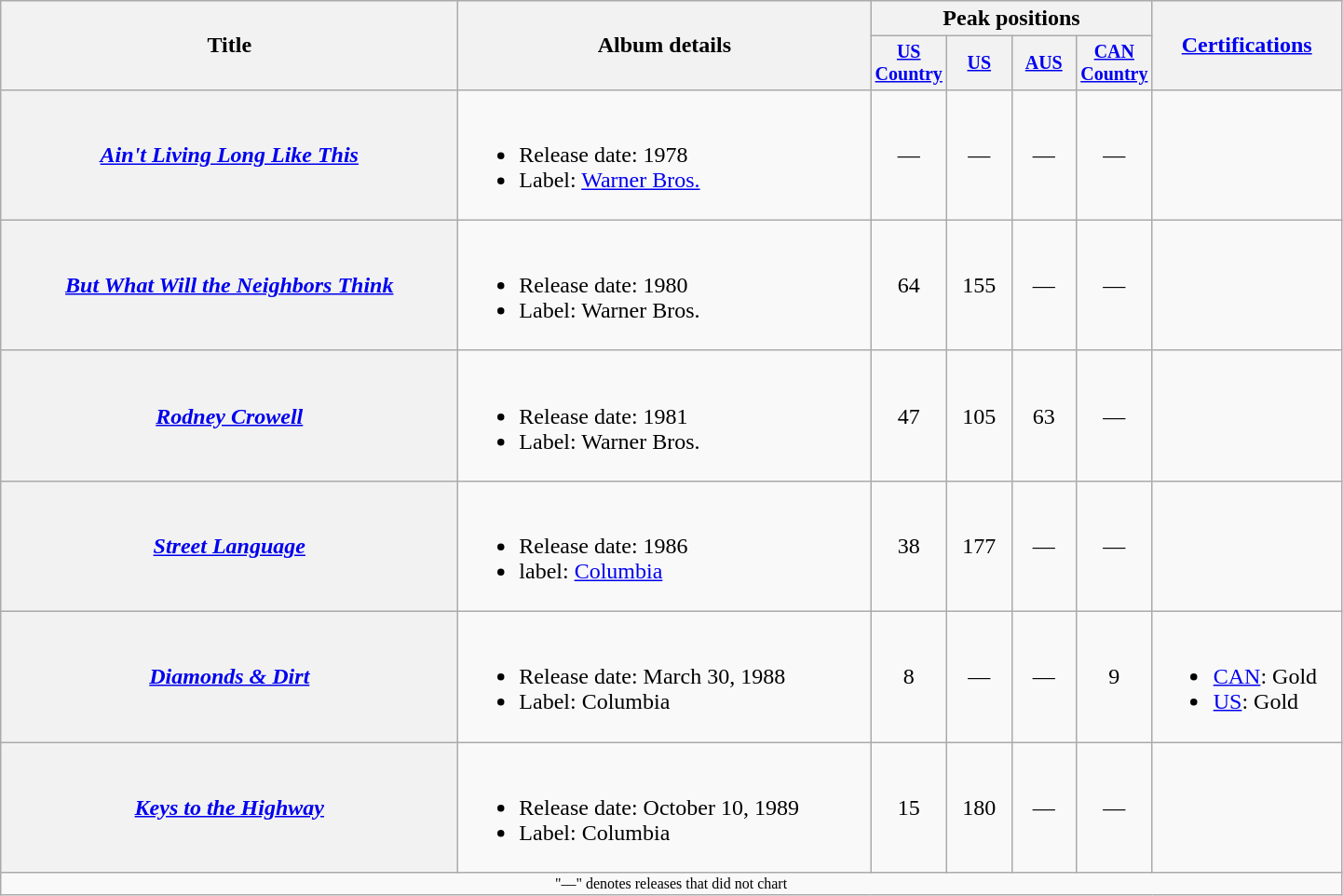<table class="wikitable plainrowheaders" style="text-align:center;">
<tr>
<th rowspan="2" style="width:20em;">Title</th>
<th rowspan="2" style="width:18em;">Album details</th>
<th colspan="4">Peak positions</th>
<th rowspan="2" style="width:8em;"><a href='#'>Certifications</a></th>
</tr>
<tr style="font-size:smaller;">
<th width="40"><a href='#'>US Country</a><br></th>
<th width="40"><a href='#'>US</a><br></th>
<th width="40"><a href='#'>AUS</a><br></th>
<th width="40"><a href='#'>CAN Country</a><br></th>
</tr>
<tr>
<th scope="row"><em><a href='#'>Ain't Living Long Like This</a></em></th>
<td align="left"><br><ul><li>Release date: 1978</li><li>Label: <a href='#'>Warner Bros.</a></li></ul></td>
<td>—</td>
<td>—</td>
<td>—</td>
<td>—</td>
<td></td>
</tr>
<tr>
<th scope="row"><em><a href='#'>But What Will the Neighbors Think</a></em></th>
<td align="left"><br><ul><li>Release date: 1980</li><li>Label: Warner Bros.</li></ul></td>
<td>64</td>
<td>155</td>
<td>—</td>
<td>—</td>
<td></td>
</tr>
<tr>
<th scope="row"><em><a href='#'>Rodney Crowell</a></em></th>
<td align="left"><br><ul><li>Release date: 1981</li><li>Label: Warner Bros.</li></ul></td>
<td>47</td>
<td>105</td>
<td>63</td>
<td>—</td>
<td></td>
</tr>
<tr>
<th scope="row"><em><a href='#'>Street Language</a></em></th>
<td align="left"><br><ul><li>Release date: 1986</li><li>label: <a href='#'>Columbia</a></li></ul></td>
<td>38</td>
<td>177</td>
<td>—</td>
<td>—</td>
<td></td>
</tr>
<tr>
<th scope="row"><em><a href='#'>Diamonds & Dirt</a></em></th>
<td align="left"><br><ul><li>Release date: March 30, 1988</li><li>Label: Columbia</li></ul></td>
<td>8</td>
<td>—</td>
<td>—</td>
<td>9</td>
<td align="left"><br><ul><li><a href='#'>CAN</a>: Gold</li><li><a href='#'>US</a>: Gold</li></ul></td>
</tr>
<tr>
<th scope="row"><em><a href='#'>Keys to the Highway</a></em></th>
<td align="left"><br><ul><li>Release date: October 10, 1989</li><li>Label: Columbia</li></ul></td>
<td>15</td>
<td>180</td>
<td>—</td>
<td>—</td>
<td></td>
</tr>
<tr>
<td colspan="7" style="font-size:8pt">"—" denotes releases that did not chart</td>
</tr>
</table>
